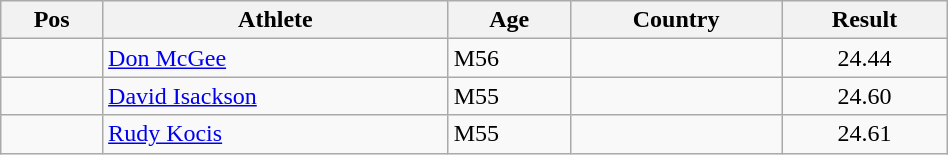<table class="wikitable"  style="text-align:center; width:50%;">
<tr>
<th>Pos</th>
<th>Athlete</th>
<th>Age</th>
<th>Country</th>
<th>Result</th>
</tr>
<tr>
<td align=center></td>
<td align=left><a href='#'>Don McGee</a></td>
<td align=left>M56</td>
<td align=left></td>
<td>24.44</td>
</tr>
<tr>
<td align=center></td>
<td align=left><a href='#'>David Isackson</a></td>
<td align=left>M55</td>
<td align=left></td>
<td>24.60</td>
</tr>
<tr>
<td align=center></td>
<td align=left><a href='#'>Rudy Kocis</a></td>
<td align=left>M55</td>
<td align=left></td>
<td>24.61</td>
</tr>
</table>
